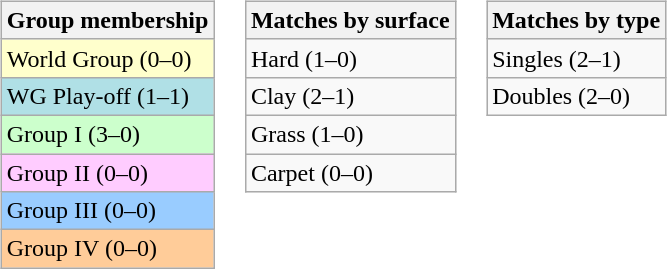<table>
<tr valign=top>
<td><br><table class=wikitable>
<tr>
<th>Group membership</th>
</tr>
<tr bgcolor=#FFFFCC>
<td>World Group (0–0)</td>
</tr>
<tr style="background:#B0E0E6;">
<td>WG Play-off (1–1)</td>
</tr>
<tr bgcolor=#CCFFCC>
<td>Group I (3–0)</td>
</tr>
<tr bgcolor=#FFCCFF>
<td>Group II (0–0)</td>
</tr>
<tr bgcolor=#99CCFF>
<td>Group III (0–0)</td>
</tr>
<tr bgcolor=#FFCC99>
<td>Group IV (0–0)</td>
</tr>
</table>
</td>
<td><br><table class=wikitable>
<tr>
<th>Matches by surface</th>
</tr>
<tr>
<td>Hard (1–0)</td>
</tr>
<tr>
<td>Clay (2–1)</td>
</tr>
<tr>
<td>Grass (1–0)</td>
</tr>
<tr>
<td>Carpet (0–0)</td>
</tr>
</table>
</td>
<td><br><table class=wikitable>
<tr>
<th>Matches by type</th>
</tr>
<tr>
<td>Singles (2–1)</td>
</tr>
<tr>
<td>Doubles (2–0)</td>
</tr>
</table>
</td>
</tr>
</table>
